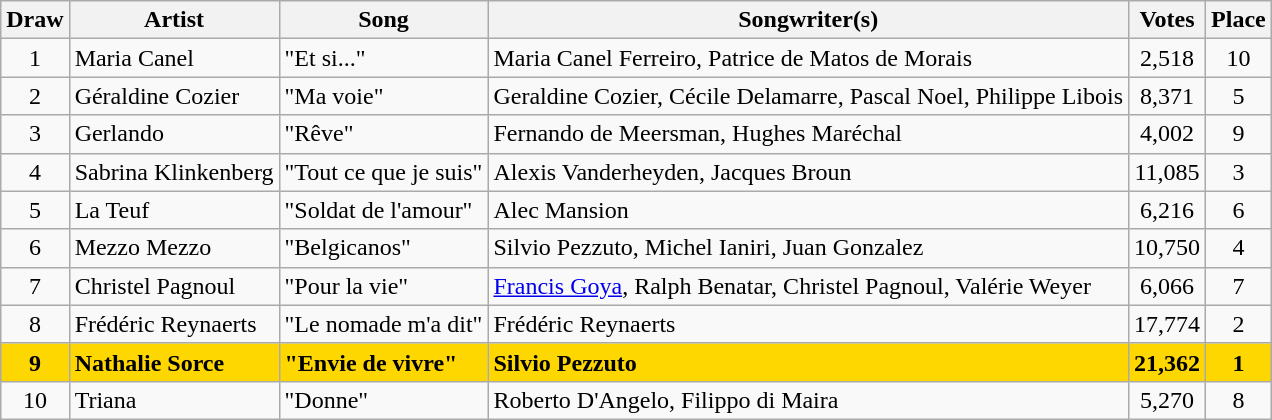<table class="sortable wikitable" style="margin: 1em auto 1em auto; text-align:center">
<tr>
<th>Draw</th>
<th>Artist</th>
<th>Song</th>
<th>Songwriter(s)</th>
<th>Votes</th>
<th>Place</th>
</tr>
<tr>
<td>1</td>
<td align="left">Maria Canel</td>
<td align="left">"Et si..."</td>
<td align="left">Maria Canel Ferreiro, Patrice de Matos de Morais</td>
<td>2,518</td>
<td>10</td>
</tr>
<tr>
<td>2</td>
<td align="left">Géraldine Cozier</td>
<td align="left">"Ma voie"</td>
<td align="left">Geraldine Cozier, Cécile Delamarre, Pascal Noel, Philippe Libois</td>
<td>8,371</td>
<td>5</td>
</tr>
<tr>
<td>3</td>
<td align="left">Gerlando</td>
<td align="left">"Rêve"</td>
<td align="left">Fernando de Meersman, Hughes Maréchal</td>
<td>4,002</td>
<td>9</td>
</tr>
<tr>
<td>4</td>
<td align="left">Sabrina Klinkenberg</td>
<td align="left">"Tout ce que je suis"</td>
<td align="left">Alexis Vanderheyden, Jacques Broun</td>
<td>11,085</td>
<td>3</td>
</tr>
<tr>
<td>5</td>
<td align="left">La Teuf</td>
<td align="left">"Soldat de l'amour"</td>
<td align="left">Alec Mansion</td>
<td>6,216</td>
<td>6</td>
</tr>
<tr>
<td>6</td>
<td align="left">Mezzo Mezzo</td>
<td align="left">"Belgicanos"</td>
<td align="left">Silvio Pezzuto, Michel Ianiri, Juan Gonzalez</td>
<td>10,750</td>
<td>4</td>
</tr>
<tr>
<td>7</td>
<td align="left">Christel Pagnoul</td>
<td align="left">"Pour la vie"</td>
<td align="left"><a href='#'>Francis Goya</a>, Ralph Benatar, Christel Pagnoul, Valérie Weyer</td>
<td>6,066</td>
<td>7</td>
</tr>
<tr>
<td>8</td>
<td align="left">Frédéric Reynaerts</td>
<td align="left">"Le nomade m'a dit"</td>
<td align="left">Frédéric Reynaerts</td>
<td>17,774</td>
<td>2</td>
</tr>
<tr style="font-weight:bold; background:gold;">
<td>9</td>
<td align="left">Nathalie Sorce</td>
<td align="left">"Envie de vivre"</td>
<td align="left">Silvio Pezzuto</td>
<td>21,362</td>
<td>1</td>
</tr>
<tr>
<td>10</td>
<td align="left">Triana</td>
<td align="left">"Donne"</td>
<td align="left">Roberto D'Angelo, Filippo di Maira</td>
<td>5,270</td>
<td>8</td>
</tr>
</table>
